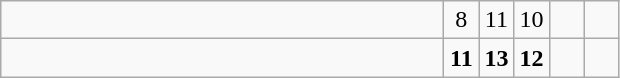<table class="wikitable">
<tr>
<td style="width:18em"></td>
<td align=center style="width:1em">8</td>
<td align=center style="width:1em">11</td>
<td align=center style="width:1em">10</td>
<td align=center style="width:1em"></td>
<td align=center style="width:1em"></td>
</tr>
<tr>
<td style="width:18em"></td>
<td align=center style="width:1em"><strong>11</strong></td>
<td align=center style="width:1em"><strong>13</strong></td>
<td align=center style="width:1em"><strong>12</strong></td>
<td align=center style="width:1em"></td>
<td align=center style="width:1em"></td>
</tr>
</table>
